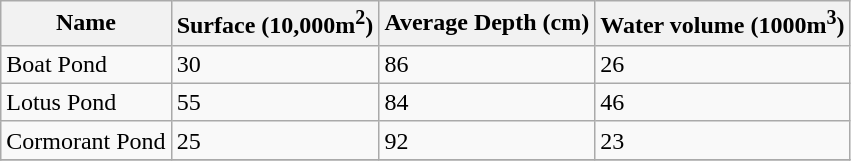<table class="wikitable">
<tr>
<th scope="col">Name</th>
<th scope="col">Surface (10,000m<sup>2</sup>)</th>
<th scope="col">Average Depth (cm)</th>
<th scope="col">Water volume (1000m<sup>3</sup>)</th>
</tr>
<tr>
<td scope="row">Boat Pond</td>
<td>30</td>
<td>86</td>
<td>26</td>
</tr>
<tr>
<td scope="row">Lotus Pond</td>
<td>55</td>
<td>84</td>
<td>46</td>
</tr>
<tr>
<td scope="row">Cormorant Pond</td>
<td>25</td>
<td>92</td>
<td>23</td>
</tr>
<tr>
</tr>
</table>
